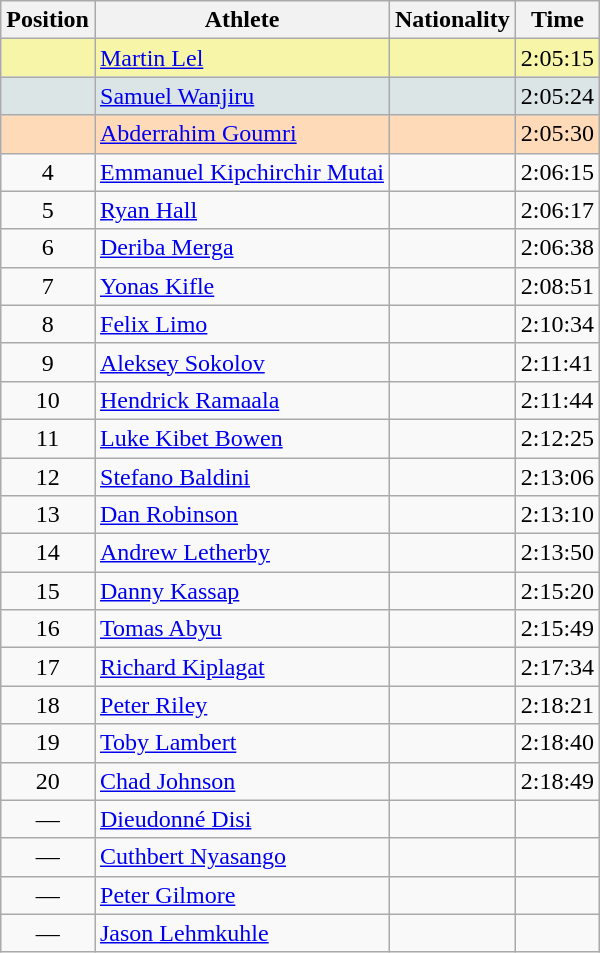<table class="wikitable sortable">
<tr>
<th>Position</th>
<th>Athlete</th>
<th>Nationality</th>
<th>Time</th>
</tr>
<tr bgcolor=#F7F6A8>
<td align=center></td>
<td><a href='#'>Martin Lel</a></td>
<td></td>
<td>2:05:15</td>
</tr>
<tr bgcolor=#DCE5E5>
<td align=center></td>
<td><a href='#'>Samuel Wanjiru</a></td>
<td></td>
<td>2:05:24</td>
</tr>
<tr bgcolor=#FFDAB9>
<td align=center></td>
<td><a href='#'>Abderrahim Goumri</a></td>
<td></td>
<td>2:05:30</td>
</tr>
<tr>
<td align=center>4</td>
<td><a href='#'>Emmanuel Kipchirchir Mutai</a></td>
<td></td>
<td>2:06:15</td>
</tr>
<tr>
<td align=center>5</td>
<td><a href='#'>Ryan Hall</a></td>
<td></td>
<td>2:06:17</td>
</tr>
<tr>
<td align=center>6</td>
<td><a href='#'>Deriba Merga</a></td>
<td></td>
<td>2:06:38</td>
</tr>
<tr>
<td align=center>7</td>
<td><a href='#'>Yonas Kifle</a></td>
<td></td>
<td>2:08:51</td>
</tr>
<tr>
<td align=center>8</td>
<td><a href='#'>Felix Limo</a></td>
<td></td>
<td>2:10:34</td>
</tr>
<tr>
<td align=center>9</td>
<td><a href='#'>Aleksey Sokolov</a></td>
<td></td>
<td>2:11:41</td>
</tr>
<tr>
<td align=center>10</td>
<td><a href='#'>Hendrick Ramaala</a></td>
<td></td>
<td>2:11:44</td>
</tr>
<tr>
<td align=center>11</td>
<td><a href='#'>Luke Kibet Bowen</a></td>
<td></td>
<td>2:12:25</td>
</tr>
<tr>
<td align=center>12</td>
<td><a href='#'>Stefano Baldini</a></td>
<td></td>
<td>2:13:06</td>
</tr>
<tr>
<td align=center>13</td>
<td><a href='#'>Dan Robinson</a></td>
<td></td>
<td>2:13:10</td>
</tr>
<tr>
<td align=center>14</td>
<td><a href='#'>Andrew Letherby</a></td>
<td></td>
<td>2:13:50</td>
</tr>
<tr>
<td align=center>15</td>
<td><a href='#'>Danny Kassap</a></td>
<td></td>
<td>2:15:20</td>
</tr>
<tr>
<td align=center>16</td>
<td><a href='#'>Tomas Abyu</a></td>
<td></td>
<td>2:15:49</td>
</tr>
<tr>
<td align=center>17</td>
<td><a href='#'>Richard Kiplagat</a></td>
<td></td>
<td>2:17:34</td>
</tr>
<tr>
<td align=center>18</td>
<td><a href='#'>Peter Riley</a></td>
<td></td>
<td>2:18:21</td>
</tr>
<tr>
<td align=center>19</td>
<td><a href='#'>Toby Lambert</a></td>
<td></td>
<td>2:18:40</td>
</tr>
<tr>
<td align=center>20</td>
<td><a href='#'>Chad Johnson</a></td>
<td></td>
<td>2:18:49</td>
</tr>
<tr>
<td align=center>—</td>
<td><a href='#'>Dieudonné Disi</a></td>
<td></td>
<td></td>
</tr>
<tr>
<td align=center>—</td>
<td><a href='#'>Cuthbert Nyasango</a></td>
<td></td>
<td></td>
</tr>
<tr>
<td align=center>—</td>
<td><a href='#'>Peter Gilmore</a></td>
<td></td>
<td></td>
</tr>
<tr>
<td align=center>—</td>
<td><a href='#'>Jason Lehmkuhle</a></td>
<td></td>
<td></td>
</tr>
</table>
